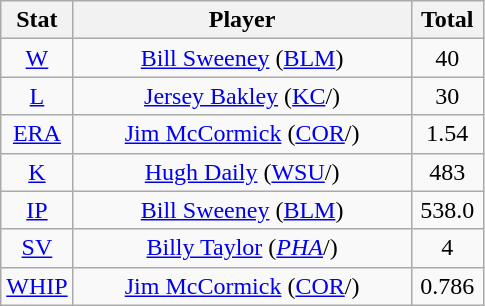<table class="wikitable" style="text-align:center;">
<tr>
<th style="width:15%;">Stat</th>
<th>Player</th>
<th style="width:15%;">Total</th>
</tr>
<tr>
<td><a href='#'>W</a></td>
<td><a href='#'>Bill Sweeney</a> (<a href='#'>BLM</a>)</td>
<td>40</td>
</tr>
<tr>
<td><a href='#'>L</a></td>
<td><a href='#'>Jersey Bakley</a> (<a href='#'>KC</a>/)</td>
<td>30</td>
</tr>
<tr>
<td><a href='#'>ERA</a></td>
<td><a href='#'>Jim McCormick</a> (<a href='#'>COR</a>/)</td>
<td>1.54</td>
</tr>
<tr>
<td><a href='#'>K</a></td>
<td><a href='#'>Hugh Daily</a> (<a href='#'>WSU</a>/)</td>
<td>483</td>
</tr>
<tr>
<td><a href='#'>IP</a></td>
<td><a href='#'>Bill Sweeney</a> (<a href='#'>BLM</a>)</td>
<td>538.0</td>
</tr>
<tr>
<td><a href='#'>SV</a></td>
<td><a href='#'>Billy Taylor</a> (<a href='#'><em>PHA</em></a>/)</td>
<td>4</td>
</tr>
<tr>
<td><a href='#'>WHIP</a></td>
<td><a href='#'>Jim McCormick</a> (<a href='#'>COR</a>/)</td>
<td>0.786</td>
</tr>
</table>
